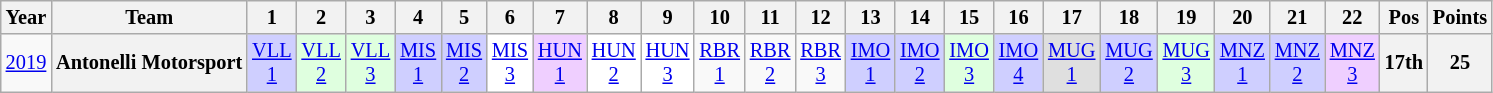<table class="wikitable" style="text-align:center; font-size:85%">
<tr>
<th>Year</th>
<th>Team</th>
<th>1</th>
<th>2</th>
<th>3</th>
<th>4</th>
<th>5</th>
<th>6</th>
<th>7</th>
<th>8</th>
<th>9</th>
<th>10</th>
<th>11</th>
<th>12</th>
<th>13</th>
<th>14</th>
<th>15</th>
<th>16</th>
<th>17</th>
<th>18</th>
<th>19</th>
<th>20</th>
<th>21</th>
<th>22</th>
<th>Pos</th>
<th>Points</th>
</tr>
<tr>
<td><a href='#'>2019</a></td>
<th nowrap>Antonelli Motorsport</th>
<td style="background:#CFCFFF;"><a href='#'>VLL<br>1</a><br></td>
<td style="background:#DFFFDF;"><a href='#'>VLL<br>2</a><br></td>
<td style="background:#DFFFDF;"><a href='#'>VLL<br>3</a><br></td>
<td style="background:#CFCFFF;"><a href='#'>MIS<br>1</a><br></td>
<td style="background:#CFCFFF;"><a href='#'>MIS<br>2</a><br></td>
<td style="background:#ffffff;"><a href='#'>MIS<br>3</a><br></td>
<td style="background:#EFCFFF;"><a href='#'>HUN<br>1</a><br></td>
<td style="background:#FFFFFF;"><a href='#'>HUN<br>2</a><br></td>
<td style="background:#FFFFFF;"><a href='#'>HUN<br>3</a><br></td>
<td style="background:#;"><a href='#'>RBR<br>1</a></td>
<td style="background:#;"><a href='#'>RBR<br>2</a></td>
<td style="background:#;"><a href='#'>RBR<br>3</a></td>
<td style="background:#CFCFFF;"><a href='#'>IMO<br>1</a><br></td>
<td style="background:#CFCFFF;"><a href='#'>IMO<br>2</a><br></td>
<td style="background:#DFFFDF;"><a href='#'>IMO<br>3</a><br></td>
<td style="background:#CFCFFF;"><a href='#'>IMO<br>4</a><br></td>
<td style="background:#DFDFDF;"><a href='#'>MUG<br>1</a><br></td>
<td style="background:#CFCFFF;"><a href='#'>MUG<br>2</a><br></td>
<td style="background:#DFFFDF;"><a href='#'>MUG<br>3</a><br></td>
<td style="background:#CFCFFF;"><a href='#'>MNZ<br>1</a><br></td>
<td style="background:#CFCFFF;"><a href='#'>MNZ<br>2</a><br></td>
<td style="background:#EFCFFF;"><a href='#'>MNZ<br>3</a><br></td>
<th>17th</th>
<th>25</th>
</tr>
</table>
